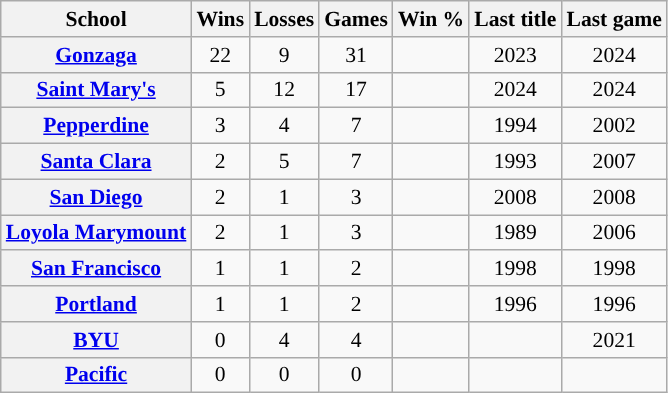<table class="wikitable sortable" style="text-align:center;font-size:90%">
<tr>
<th width=px>School</th>
<th width=px>Wins</th>
<th width=px>Losses</th>
<th width=px>Games</th>
<th width=px>Win %</th>
<th width=px>Last title</th>
<th width=px>Last game</th>
</tr>
<tr>
<th><a href='#'>Gonzaga</a></th>
<td>22</td>
<td>9</td>
<td>31</td>
<td></td>
<td>2023</td>
<td>2024</td>
</tr>
<tr>
<th><a href='#'>Saint Mary's</a></th>
<td>5</td>
<td>12</td>
<td>17</td>
<td></td>
<td>2024</td>
<td>2024</td>
</tr>
<tr>
<th><a href='#'>Pepperdine</a></th>
<td>3</td>
<td>4</td>
<td>7</td>
<td></td>
<td>1994</td>
<td>2002</td>
</tr>
<tr>
<th><a href='#'>Santa Clara</a></th>
<td>2</td>
<td>5</td>
<td>7</td>
<td></td>
<td>1993</td>
<td>2007</td>
</tr>
<tr>
<th><a href='#'>San Diego</a></th>
<td>2</td>
<td>1</td>
<td>3</td>
<td></td>
<td>2008</td>
<td>2008</td>
</tr>
<tr>
<th><a href='#'>Loyola Marymount</a></th>
<td>2</td>
<td>1</td>
<td>3</td>
<td></td>
<td>1989</td>
<td>2006</td>
</tr>
<tr>
<th><a href='#'>San Francisco</a></th>
<td>1</td>
<td>1</td>
<td>2</td>
<td></td>
<td>1998</td>
<td>1998</td>
</tr>
<tr>
<th><a href='#'>Portland</a></th>
<td>1</td>
<td>1</td>
<td>2</td>
<td></td>
<td>1996</td>
<td>1996</td>
</tr>
<tr>
<th><a href='#'>BYU</a></th>
<td>0</td>
<td>4</td>
<td>4</td>
<td></td>
<td></td>
<td>2021</td>
</tr>
<tr>
<th><a href='#'>Pacific</a></th>
<td>0</td>
<td>0</td>
<td>0</td>
<td></td>
<td></td>
<td></td>
</tr>
</table>
